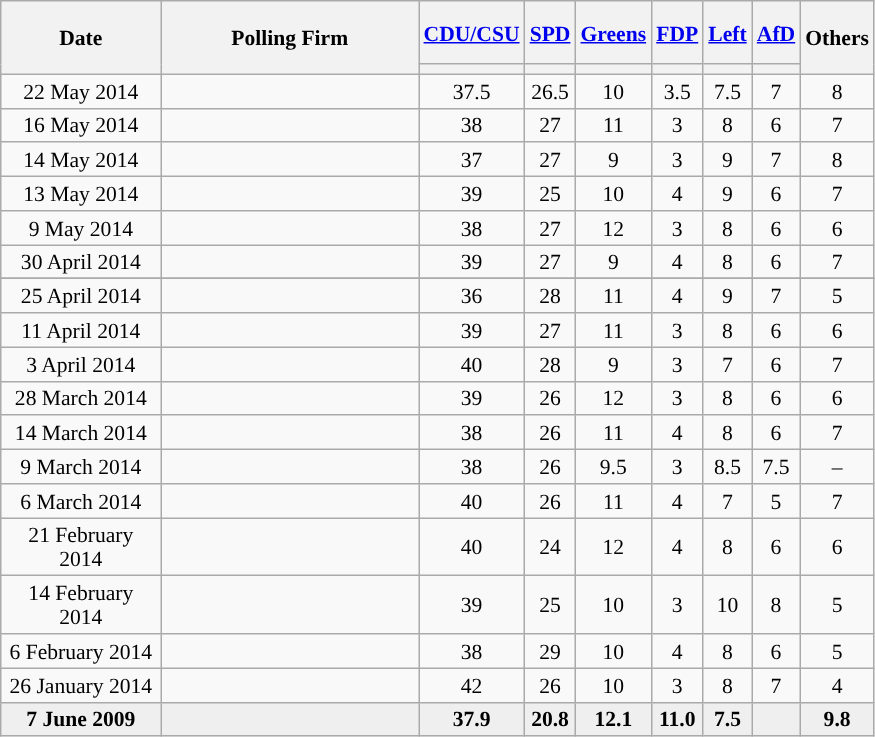<table class="wikitable" style="text-align:center; font-size:90%; line-height:16px;">
<tr style="height:42px;">
<th style="width:100px;" rowspan="2">Date</th>
<th style="width:165px;" rowspan="2">Polling Firm</th>
<th><a href='#'><span>CDU/CSU</span></a><br></th>
<th><a href='#'><span>SPD</span></a><br></th>
<th><a href='#'><span>Greens</span></a><br></th>
<th><a href='#'><span>FDP</span></a><br></th>
<th><a href='#'><span>Left</span></a><br></th>
<th><a href='#'><span>AfD</span></a><br></th>
<th style="width:40px;" rowspan="2">Others</th>
</tr>
<tr>
<th style="background:"></th>
<th style="background:"></th>
<th style="background:"></th>
<th style="background:"></th>
<th style="background:"></th>
<th style="background:"></th>
</tr>
<tr>
<td>22 May 2014</td>
<td></td>
<td>37.5</td>
<td>26.5</td>
<td>10</td>
<td>3.5</td>
<td>7.5</td>
<td>7</td>
<td>8</td>
</tr>
<tr>
<td>16 May 2014</td>
<td></td>
<td>38</td>
<td>27</td>
<td>11</td>
<td>3</td>
<td>8</td>
<td>6</td>
<td>7</td>
</tr>
<tr>
<td>14 May 2014</td>
<td></td>
<td>37</td>
<td>27</td>
<td>9</td>
<td>3</td>
<td>9</td>
<td>7</td>
<td>8</td>
</tr>
<tr>
<td>13 May 2014</td>
<td></td>
<td>39</td>
<td>25</td>
<td>10</td>
<td>4</td>
<td>9</td>
<td>6</td>
<td>7</td>
</tr>
<tr>
<td>9 May 2014</td>
<td></td>
<td>38</td>
<td>27</td>
<td>12</td>
<td>3</td>
<td>8</td>
<td>6</td>
<td>6</td>
</tr>
<tr>
<td>30 April 2014</td>
<td></td>
<td>39</td>
<td>27</td>
<td>9</td>
<td>4</td>
<td>8</td>
<td>6</td>
<td>7</td>
</tr>
<tr>
</tr>
<tr>
<td>25 April 2014</td>
<td></td>
<td>36</td>
<td>28</td>
<td>11</td>
<td>4</td>
<td>9</td>
<td>7</td>
<td>5</td>
</tr>
<tr>
<td>11 April 2014</td>
<td></td>
<td>39</td>
<td>27</td>
<td>11</td>
<td>3</td>
<td>8</td>
<td>6</td>
<td>6</td>
</tr>
<tr>
<td>3 April 2014</td>
<td></td>
<td>40</td>
<td>28</td>
<td>9</td>
<td>3</td>
<td>7</td>
<td>6</td>
<td>7</td>
</tr>
<tr>
<td>28 March 2014</td>
<td></td>
<td>39</td>
<td>26</td>
<td>12</td>
<td>3</td>
<td>8</td>
<td>6</td>
<td>6</td>
</tr>
<tr>
<td>14 March 2014</td>
<td></td>
<td>38</td>
<td>26</td>
<td>11</td>
<td>4</td>
<td>8</td>
<td>6</td>
<td>7</td>
</tr>
<tr>
<td>9 March 2014</td>
<td></td>
<td>38</td>
<td>26</td>
<td>9.5</td>
<td>3</td>
<td>8.5</td>
<td>7.5</td>
<td>–</td>
</tr>
<tr>
<td>6 March 2014</td>
<td></td>
<td>40</td>
<td>26</td>
<td>11</td>
<td>4</td>
<td>7</td>
<td>5</td>
<td>7</td>
</tr>
<tr>
<td>21 February 2014</td>
<td></td>
<td>40</td>
<td>24</td>
<td>12</td>
<td>4</td>
<td>8</td>
<td>6</td>
<td>6</td>
</tr>
<tr>
<td>14 February 2014</td>
<td></td>
<td>39</td>
<td>25</td>
<td>10</td>
<td>3</td>
<td>10</td>
<td>8</td>
<td>5</td>
</tr>
<tr>
<td>6 February 2014</td>
<td></td>
<td>38</td>
<td>29</td>
<td>10</td>
<td>4</td>
<td>8</td>
<td>6</td>
<td>5</td>
</tr>
<tr>
<td>26 January 2014</td>
<td></td>
<td>42</td>
<td>26</td>
<td>10</td>
<td>3</td>
<td>8</td>
<td>7</td>
<td>4</td>
</tr>
<tr style="background:#EFEFEF; font-weight:bold;">
<td>7 June 2009</td>
<td></td>
<td>37.9</td>
<td>20.8</td>
<td>12.1</td>
<td>11.0</td>
<td>7.5</td>
<td></td>
<td>9.8</td>
</tr>
</table>
